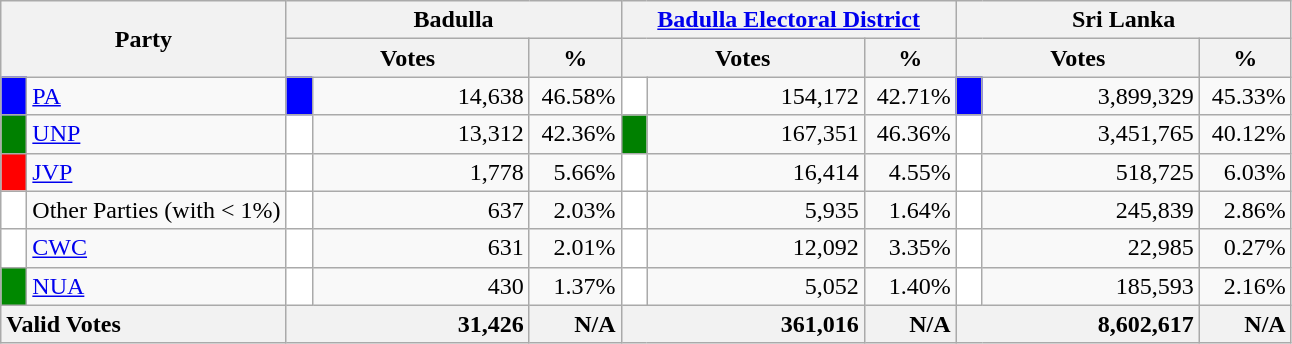<table class="wikitable">
<tr>
<th colspan="2" width="144px"rowspan="2">Party</th>
<th colspan="3" width="216px">Badulla</th>
<th colspan="3" width="216px"><a href='#'>Badulla Electoral District</a></th>
<th colspan="3" width="216px">Sri Lanka</th>
</tr>
<tr>
<th colspan="2" width="144px">Votes</th>
<th>%</th>
<th colspan="2" width="144px">Votes</th>
<th>%</th>
<th colspan="2" width="144px">Votes</th>
<th>%</th>
</tr>
<tr>
<td style="background-color:blue;" width="10px"></td>
<td style="text-align:left;"><a href='#'>PA</a></td>
<td style="background-color:blue;" width="10px"></td>
<td style="text-align:right;">14,638</td>
<td style="text-align:right;">46.58%</td>
<td style="background-color:white;" width="10px"></td>
<td style="text-align:right;">154,172</td>
<td style="text-align:right;">42.71%</td>
<td style="background-color:blue;" width="10px"></td>
<td style="text-align:right;">3,899,329</td>
<td style="text-align:right;">45.33%</td>
</tr>
<tr>
<td style="background-color:green;" width="10px"></td>
<td style="text-align:left;"><a href='#'>UNP</a></td>
<td style="background-color:white;" width="10px"></td>
<td style="text-align:right;">13,312</td>
<td style="text-align:right;">42.36%</td>
<td style="background-color:green;" width="10px"></td>
<td style="text-align:right;">167,351</td>
<td style="text-align:right;">46.36%</td>
<td style="background-color:white;" width="10px"></td>
<td style="text-align:right;">3,451,765</td>
<td style="text-align:right;">40.12%</td>
</tr>
<tr>
<td style="background-color:red;" width="10px"></td>
<td style="text-align:left;"><a href='#'>JVP</a></td>
<td style="background-color:white;" width="10px"></td>
<td style="text-align:right;">1,778</td>
<td style="text-align:right;">5.66%</td>
<td style="background-color:white;" width="10px"></td>
<td style="text-align:right;">16,414</td>
<td style="text-align:right;">4.55%</td>
<td style="background-color:white;" width="10px"></td>
<td style="text-align:right;">518,725</td>
<td style="text-align:right;">6.03%</td>
</tr>
<tr>
<td style="background-color:white;" width="10px"></td>
<td style="text-align:left;">Other Parties (with < 1%)</td>
<td style="background-color:white;" width="10px"></td>
<td style="text-align:right;">637</td>
<td style="text-align:right;">2.03%</td>
<td style="background-color:white;" width="10px"></td>
<td style="text-align:right;">5,935</td>
<td style="text-align:right;">1.64%</td>
<td style="background-color:white;" width="10px"></td>
<td style="text-align:right;">245,839</td>
<td style="text-align:right;">2.86%</td>
</tr>
<tr>
<td style="background-color:white;" width="10px"></td>
<td style="text-align:left;"><a href='#'>CWC</a></td>
<td style="background-color:white;" width="10px"></td>
<td style="text-align:right;">631</td>
<td style="text-align:right;">2.01%</td>
<td style="background-color:white;" width="10px"></td>
<td style="text-align:right;">12,092</td>
<td style="text-align:right;">3.35%</td>
<td style="background-color:white;" width="10px"></td>
<td style="text-align:right;">22,985</td>
<td style="text-align:right;">0.27%</td>
</tr>
<tr>
<td style="background-color:#008800;" width="10px"></td>
<td style="text-align:left;"><a href='#'>NUA</a></td>
<td style="background-color:white;" width="10px"></td>
<td style="text-align:right;">430</td>
<td style="text-align:right;">1.37%</td>
<td style="background-color:white;" width="10px"></td>
<td style="text-align:right;">5,052</td>
<td style="text-align:right;">1.40%</td>
<td style="background-color:white;" width="10px"></td>
<td style="text-align:right;">185,593</td>
<td style="text-align:right;">2.16%</td>
</tr>
<tr>
<th colspan="2" width="144px"style="text-align:left;">Valid Votes</th>
<th style="text-align:right;"colspan="2" width="144px">31,426</th>
<th style="text-align:right;">N/A</th>
<th style="text-align:right;"colspan="2" width="144px">361,016</th>
<th style="text-align:right;">N/A</th>
<th style="text-align:right;"colspan="2" width="144px">8,602,617</th>
<th style="text-align:right;">N/A</th>
</tr>
</table>
